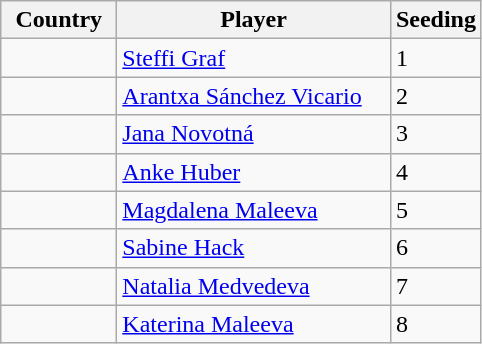<table class="sortable wikitable">
<tr>
<th width="70">Country</th>
<th width="175">Player</th>
<th>Seeding</th>
</tr>
<tr>
<td></td>
<td><a href='#'>Steffi Graf</a></td>
<td>1</td>
</tr>
<tr>
<td></td>
<td><a href='#'>Arantxa Sánchez Vicario</a></td>
<td>2</td>
</tr>
<tr>
<td></td>
<td><a href='#'>Jana Novotná</a></td>
<td>3</td>
</tr>
<tr>
<td></td>
<td><a href='#'>Anke Huber</a></td>
<td>4</td>
</tr>
<tr>
<td></td>
<td><a href='#'>Magdalena Maleeva</a></td>
<td>5</td>
</tr>
<tr>
<td></td>
<td><a href='#'>Sabine Hack</a></td>
<td>6</td>
</tr>
<tr>
<td></td>
<td><a href='#'>Natalia Medvedeva</a></td>
<td>7</td>
</tr>
<tr>
<td></td>
<td><a href='#'>Katerina Maleeva</a></td>
<td>8</td>
</tr>
</table>
